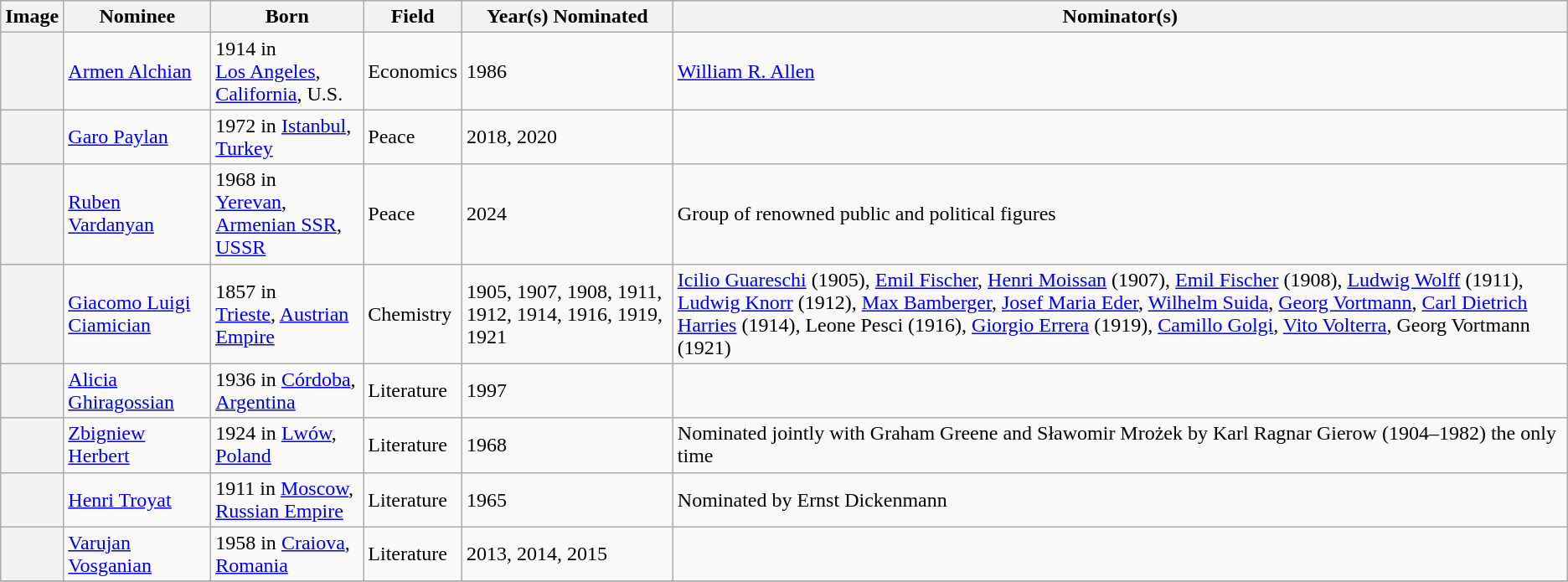<table class="wikitable sortable">
<tr>
<th>Image</th>
<th>Nominee</th>
<th>Born</th>
<th>Field</th>
<th>Year(s) Nominated</th>
<th>Nominator(s)</th>
</tr>
<tr>
<th></th>
<td><a href='#'>Armen Alchian</a></td>
<td>1914 in<br><a href='#'>Los Angeles</a>, <a href='#'>California</a>, U.S.</td>
<td>Economics</td>
<td>1986</td>
<td><a href='#'>William R. Allen</a></td>
</tr>
<tr>
<th></th>
<td><a href='#'>Garo Paylan</a></td>
<td>1972 in <a href='#'>Istanbul</a>, <a href='#'>Turkey</a></td>
<td>Peace</td>
<td>2018, 2020</td>
<td></td>
</tr>
<tr>
<th></th>
<td><a href='#'>Ruben Vardanyan</a></td>
<td>1968 in<br><a href='#'>Yerevan</a>, <a href='#'>Armenian SSR</a>, <a href='#'>USSR</a></td>
<td>Peace</td>
<td>2024</td>
<td>Group of renowned public and political figures</td>
</tr>
<tr>
<th></th>
<td><a href='#'>Giacomo Luigi Ciamician</a></td>
<td>1857 in<br><a href='#'>Trieste</a>, <a href='#'>Austrian Empire</a></td>
<td>Chemistry</td>
<td>1905, 1907, 1908, 1911, 1912, 1914, 1916, 1919, 1921</td>
<td><a href='#'>Icilio Guareschi</a> (1905), <a href='#'>Emil Fischer</a>, <a href='#'>Henri Moissan</a> (1907), <a href='#'>Emil Fischer</a> (1908), <a href='#'>Ludwig Wolff</a> (1911), <a href='#'>Ludwig Knorr</a> (1912), <a href='#'>Max Bamberger</a>, <a href='#'>Josef Maria Eder</a>, <a href='#'>Wilhelm Suida</a>, <a href='#'>Georg Vortmann</a>, <a href='#'>Carl Dietrich Harries</a> (1914), Leone Pesci (1916), <a href='#'>Giorgio Errera</a> (1919), <a href='#'>Camillo Golgi</a>, <a href='#'>Vito Volterra</a>, Georg Vortmann (1921)</td>
</tr>
<tr>
<th></th>
<td><a href='#'>Alicia Ghiragossian</a></td>
<td>1936 in <a href='#'>Córdoba</a>, <a href='#'>Argentina</a></td>
<td>Literature</td>
<td>1997</td>
<td></td>
</tr>
<tr>
<th></th>
<td><a href='#'>Zbigniew Herbert</a></td>
<td>1924 in <a href='#'>Lwów</a>, <a href='#'>Poland</a></td>
<td>Literature</td>
<td>1968</td>
<td>Nominated jointly with Graham Greene and Sławomir Mrożek by Karl Ragnar Gierow (1904–1982) the only time</td>
</tr>
<tr>
<th></th>
<td><a href='#'>Henri Troyat</a></td>
<td>1911 in <a href='#'>Moscow</a>, <a href='#'>Russian Empire</a></td>
<td>Literature</td>
<td>1965</td>
<td>Nominated by Ernst Dickenmann</td>
</tr>
<tr>
<th></th>
<td><a href='#'>Varujan Vosganian</a></td>
<td>1958 in <a href='#'>Craiova</a>, <a href='#'>Romania</a></td>
<td>Literature</td>
<td>2013, 2014, 2015</td>
<td></td>
</tr>
<tr>
</tr>
</table>
